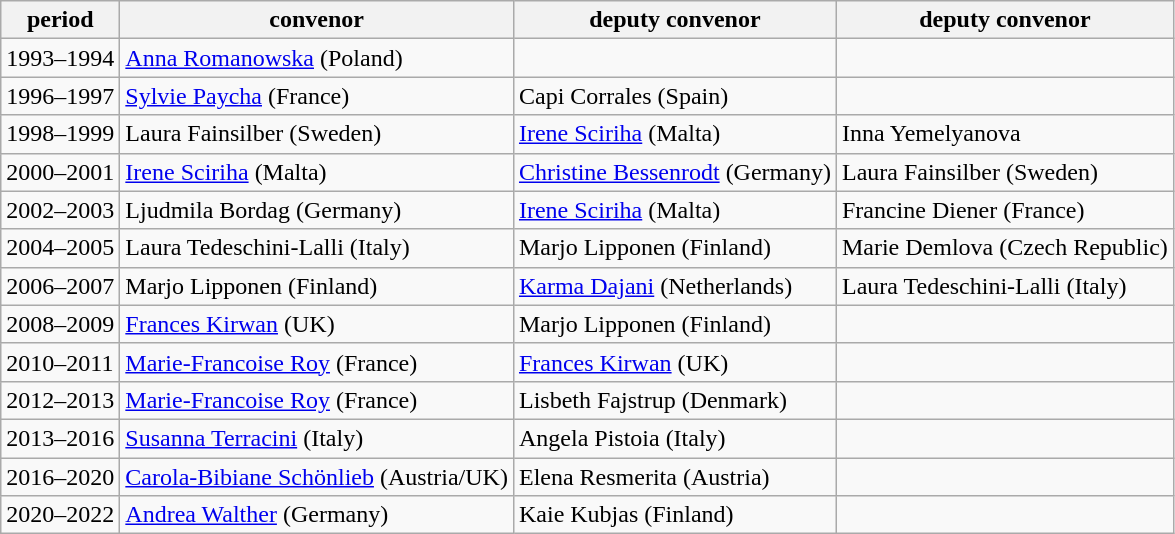<table class="wikitable">
<tr>
<th>period</th>
<th>convenor</th>
<th>deputy convenor</th>
<th>deputy convenor</th>
</tr>
<tr>
<td>1993–1994</td>
<td><a href='#'>Anna Romanowska</a> (Poland)</td>
<td></td>
<td></td>
</tr>
<tr>
<td>1996–1997</td>
<td><a href='#'>Sylvie Paycha</a> (France)</td>
<td>Capi Corrales (Spain)</td>
<td></td>
</tr>
<tr>
<td>1998–1999</td>
<td>Laura Fainsilber (Sweden)</td>
<td><a href='#'>Irene Sciriha</a> (Malta)</td>
<td>Inna Yemelyanova</td>
</tr>
<tr>
<td>2000–2001</td>
<td><a href='#'>Irene Sciriha</a> (Malta)</td>
<td><a href='#'>Christine Bessenrodt</a> (Germany)</td>
<td>Laura Fainsilber (Sweden)</td>
</tr>
<tr>
<td>2002–2003</td>
<td>Ljudmila Bordag (Germany)</td>
<td><a href='#'>Irene Sciriha</a> (Malta)</td>
<td>Francine Diener (France)</td>
</tr>
<tr>
<td>2004–2005</td>
<td>Laura Tedeschini-Lalli (Italy)</td>
<td>Marjo Lipponen (Finland)</td>
<td>Marie Demlova (Czech Republic)</td>
</tr>
<tr>
<td>2006–2007</td>
<td>Marjo Lipponen (Finland)</td>
<td><a href='#'>Karma Dajani</a> (Netherlands)</td>
<td>Laura Tedeschini-Lalli (Italy)</td>
</tr>
<tr>
<td>2008–2009</td>
<td><a href='#'>Frances Kirwan</a> (UK)</td>
<td>Marjo Lipponen (Finland)</td>
<td></td>
</tr>
<tr>
<td>2010–2011</td>
<td><a href='#'>Marie-Francoise Roy</a> (France)</td>
<td><a href='#'>Frances Kirwan</a> (UK)</td>
<td></td>
</tr>
<tr>
<td>2012–2013</td>
<td><a href='#'>Marie-Francoise Roy</a> (France)</td>
<td>Lisbeth Fajstrup (Denmark)</td>
<td></td>
</tr>
<tr>
<td>2013–2016</td>
<td><a href='#'>Susanna Terracini</a> (Italy)</td>
<td>Angela Pistoia (Italy)</td>
<td></td>
</tr>
<tr>
<td>2016–2020</td>
<td><a href='#'>Carola-Bibiane Schönlieb</a> (Austria/UK)</td>
<td>Elena Resmerita (Austria)</td>
<td></td>
</tr>
<tr>
<td>2020–2022</td>
<td><a href='#'>Andrea Walther</a> (Germany)</td>
<td>Kaie Kubjas (Finland)</td>
<td></td>
</tr>
</table>
